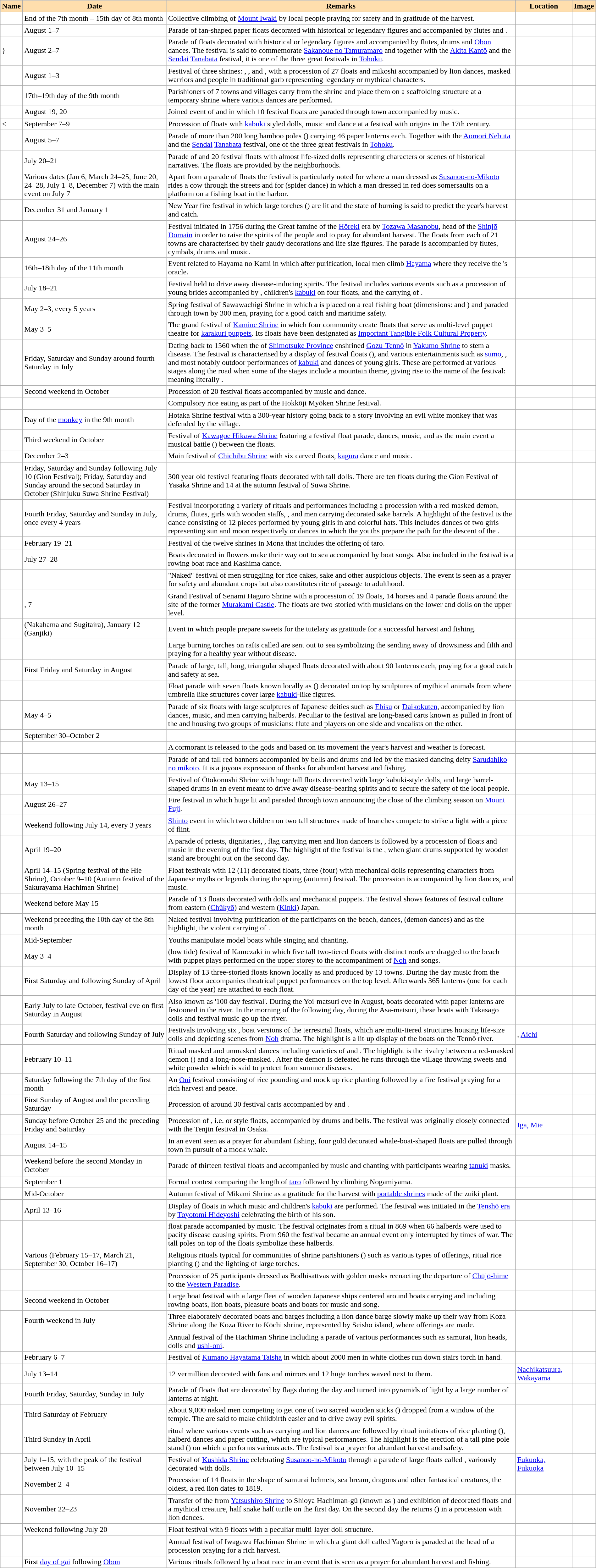<table class="wikitable sortable" width="100%" style="background:#ffffff;">
<tr>
<th align="left" style="background:#ffdead;">Name</th>
<th align="left" style="background:#ffdead;">Date</th>
<th align="left" style="background:#ffdead;" class="unsortable">Remarks</th>
<th style="background:#ffdead;">Location</th>
<th align="left" style="background:#ffdead;" class="unsortable">Image</th>
</tr>
<tr>
<td></td>
<td> End of the 7th month – 15th day of 8th month</td>
<td>Collective climbing of <a href='#'>Mount Iwaki</a> by local people praying for safety and in gratitude of the harvest.</td>
<td></td>
<td></td>
</tr>
<tr>
<td></td>
<td> August 1–7</td>
<td>Parade of fan-shaped paper  floats decorated with historical or legendary figures and accompanied by flutes and .</td>
<td></td>
<td></td>
</tr>
<tr>
<td>}</td>
<td> August 2–7</td>
<td>Parade of  floats decorated with historical or legendary figures and accompanied by flutes,  drums and <a href='#'>Obon</a> dances. The festival is said to commemorate <a href='#'>Sakanoue no Tamuramaro</a> and together with the <a href='#'>Akita Kantō</a> and the <a href='#'>Sendai</a> <a href='#'>Tanabata</a> festival, it is one of the three great festivals in <a href='#'>Tohoku</a>.</td>
<td></td>
<td></td>
</tr>
<tr>
<td></td>
<td>August 1–3</td>
<td>Festival of three shrines: , , and , with a procession of 27 floats and mikoshi accompanied by lion dances, masked warriors and people in traditional garb representing legendary or mythical characters.</td>
<td></td>
<td></td>
</tr>
<tr>
<td></td>
<td> 17th–19th day of the 9th month</td>
<td>Parishioners of 7 towns and villages carry  from the shrine and place them on a scaffolding structure at a temporary shrine where various dances are performed.</td>
<td></td>
<td></td>
</tr>
<tr>
<td></td>
<td> August 19, 20</td>
<td>Joined event of  and  in which 10 festival floats are paraded through town accompanied by music.</td>
<td></td>
<td></td>
</tr>
<tr>
<td><</td>
<td>September 7–9</td>
<td>Procession of floats with <a href='#'>kabuki</a> styled dolls,  music and dance at a festival with origins in the 17th century.</td>
<td></td>
<td></td>
</tr>
<tr>
<td></td>
<td> August 5–7</td>
<td>Parade of more than 200 long bamboo poles () carrying 46 paper lanterns each. Together with the <a href='#'>Aomori Nebuta</a> and the <a href='#'>Sendai</a> <a href='#'>Tanabata</a> festival, one of the three great festivals in <a href='#'>Tohoku</a>.</td>
<td></td>
<td></td>
</tr>
<tr>
<td></td>
<td>July 20–21</td>
<td>Parade of  and 20 festival floats with almost life-sized dolls representing characters or scenes of historical narratives. The floats are provided by the neighborhoods.</td>
<td></td>
<td></td>
</tr>
<tr>
<td></td>
<td> Various dates (Jan 6, March 24–25, June 20, 24–28, July 1–8, December 7) with the main event on July 7</td>
<td>Apart from a parade of floats the festival is particularly noted for  where a man dressed as <a href='#'>Susanoo-no-Mikoto</a> rides a cow through the streets and for  (spider dance) in which a man dressed in red does somersaults on a platform on a fishing boat in the harbor.</td>
<td></td>
<td></td>
</tr>
<tr>
<td></td>
<td> December 31 and January 1</td>
<td>New Year fire festival in which large torches () are lit and the state of burning is said to predict the year's harvest and catch.</td>
<td></td>
<td></td>
</tr>
<tr>
<td></td>
<td> August 24–26</td>
<td>Festival initiated in 1756 during the Great famine of the <a href='#'>Hōreki</a> era by <a href='#'>Tozawa Masanobu</a>, head of the <a href='#'>Shinjō Domain</a> in order to raise the spirits of the people and to pray for abundant harvest. The floats from each of 21 towns are characterised by their gaudy decorations and life size figures. The parade is accompanied by flutes, cymbals, drums and  music.</td>
<td></td>
<td></td>
</tr>
<tr>
<td></td>
<td> 16th–18th day of the 11th month</td>
<td>Event related to Hayama no Kami in which after purification, local men climb <a href='#'>Hayama</a> where they receive the 's oracle.</td>
<td></td>
<td></td>
</tr>
<tr>
<td></td>
<td>July 18–21</td>
<td>Festival held to drive away disease-inducing spirits. The festival includes various events such as a procession of young brides accompanied by , children's <a href='#'>kabuki</a> on four floats,  and the carrying of .</td>
<td></td>
<td></td>
</tr>
<tr>
<td></td>
<td>May 2–3, every 5 years</td>
<td>Spring festival of Sawawachigi Shrine in which a  is placed on a real fishing boat (dimensions:  and )  and paraded through town by 300 men, praying for a good catch and maritime safety.</td>
<td></td>
<td></td>
</tr>
<tr>
<td></td>
<td>May 3–5</td>
<td>The grand festival of <a href='#'>Kamine Shrine</a> in which four community create floats that serve as multi-level puppet theatre for <a href='#'>karakuri puppets</a>. Its floats have been designated as <a href='#'>Important Tangible Folk Cultural Property</a>.</td>
<td></td>
<td></td>
</tr>
<tr>
<td></td>
<td> Friday, Saturday and Sunday around fourth Saturday in July</td>
<td>Dating back to 1560 when the  of <a href='#'>Shimotsuke Province</a> enshrined <a href='#'>Gozu-Tennō</a> in <a href='#'>Yakumo Shrine</a> to stem a disease. The festival is characterised by a display of festival floats (), and various entertainments such as <a href='#'>sumo</a>, , and most notably outdoor performances of <a href='#'>kabuki</a> and dances of young girls. These are performed at various stages along the road when some of the stages include a mountain theme, giving rise to the name of the festival:  meaning literally .</td>
<td></td>
<td></td>
</tr>
<tr>
<td></td>
<td> Second weekend in October</td>
<td>Procession of 20  festival floats accompanied by music and dance.</td>
<td></td>
<td></td>
</tr>
<tr>
<td></td>
<td></td>
<td>Compulsory rice eating as part of the Hokkōji Myōken Shrine festival.</td>
<td></td>
<td></td>
</tr>
<tr>
<td></td>
<td> Day of the <a href='#'>monkey</a> in the 9th month</td>
<td>Hotaka Shrine festival with a 300-year history going back to a story involving an evil white monkey that was defended by the village.</td>
<td></td>
<td></td>
</tr>
<tr>
<td></td>
<td> Third weekend in October</td>
<td>Festival of <a href='#'>Kawagoe Hikawa Shrine</a> featuring a festival float parade, dances, music, and as the main event a musical battle () between the floats.</td>
<td></td>
<td></td>
</tr>
<tr>
<td></td>
<td> December 2–3</td>
<td>Main festival of <a href='#'>Chichibu Shrine</a> with six carved floats, <a href='#'>kagura</a> dance and music.</td>
<td></td>
<td></td>
</tr>
<tr>
<td></td>
<td> Friday, Saturday and Sunday following July 10 (Gion Festival); Friday, Saturday and Sunday around the second Saturday in October (Shinjuku Suwa Shrine Festival)</td>
<td>300 year old festival featuring floats decorated with  tall dolls. There are ten  floats during the Gion Festival of Yasaka Shrine and 14  at the autumn festival of Suwa Shrine.</td>
<td></td>
<td></td>
</tr>
<tr>
<td></td>
<td> Fourth Friday, Saturday and Sunday in July, once every 4 years</td>
<td>Festival incorporating a variety of rituals and performances including a procession with a red-masked demon, drums, flutes, girls with wooden staffs, , and men carrying decorated sake barrels. A highlight of the festival is the  dance consisting of 12 pieces performed by young girls in  and colorful hats. This includes dances of two girls representing sun and moon respectively or dances in which the youths prepare the path for the descent of the .</td>
<td></td>
<td></td>
</tr>
<tr>
<td></td>
<td>February 19–21</td>
<td>Festival of the twelve shrines in Mona that includes the offering of taro.</td>
<td></td>
<td></td>
</tr>
<tr>
<td></td>
<td>July 27–28</td>
<td>Boats decorated in flowers make their way out to sea accompanied by boat songs. Also included in the festival is a rowing boat race and Kashima  dance.</td>
<td></td>
<td></td>
</tr>
<tr>
<td></td>
<td></td>
<td>"Naked" festival of men struggling for rice cakes, sake and other auspicious objects. The event is seen as a prayer for safety and abundant crops but also constitutes rite of passage to adulthood.</td>
<td></td>
<td></td>
</tr>
<tr>
<td></td>
<td>, 7</td>
<td>Grand Festival of Senami Haguro Shrine with a procession of 19  floats, 14 horses and 4  parade floats around the site of the former <a href='#'>Murakami Castle</a>. The  floats are two-storied with musicians on the lower and dolls on the upper level.</td>
<td></td>
<td></td>
</tr>
<tr>
<td></td>
<td> (Nakahama and Sugitaira), January 12 (Ganjiki)</td>
<td>Event in which people prepare  sweets for the tutelary  as gratitude for a successful harvest and fishing.</td>
<td></td>
<td></td>
</tr>
<tr>
<td></td>
<td></td>
<td>Large burning torches on rafts called  are sent out to sea symbolizing the sending away of drowsiness and filth and praying for a healthy year without disease.</td>
<td></td>
<td></td>
</tr>
<tr>
<td></td>
<td> First Friday and Saturday in August</td>
<td>Parade of large,  tall,  long, triangular shaped floats decorated with about 90 lanterns each, praying for a good catch and safety at sea.</td>
<td></td>
<td></td>
</tr>
<tr>
<td></td>
<td></td>
<td>Float parade with seven  floats known locally as  () decorated on top by sculptures of mythical animals from where umbrella like structures cover large <a href='#'>kabuki</a>-like figures.</td>
<td></td>
<td></td>
</tr>
<tr>
<td></td>
<td>May 4–5</td>
<td>Parade of six  floats with large sculptures of Japanese deities such as <a href='#'>Ebisu</a> or <a href='#'>Daikokuten</a>, accompanied by lion dances, music,  and men carrying halberds. Peculiar to the festival are long-based carts known as  pulled in front of the  and housing two groups of musicians: flute and  players on one side and vocalists on the other.</td>
<td></td>
<td></td>
</tr>
<tr>
<td></td>
<td>September 30–October 2</td>
<td></td>
<td></td>
<td></td>
</tr>
<tr>
<td></td>
<td></td>
<td>A cormorant is released to the gods and based on its movement the year's harvest and weather is forecast.</td>
<td></td>
<td></td>
</tr>
<tr>
<td></td>
<td></td>
<td>Parade of  and tall red banners accompanied by bells and drums and led by the masked dancing deity <a href='#'>Sarudahiko no mikoto</a>. It is a joyous expression of thanks for abundant harvest and fishing.</td>
<td></td>
<td></td>
</tr>
<tr>
<td></td>
<td>May 13–15</td>
<td>Festival of Ōtokonushi Shrine with huge  tall  floats decorated with large kabuki-style dolls, and large barrel-shaped drums in an event meant to drive away disease-bearing spirits and to secure the safety of the local people.</td>
<td></td>
<td></td>
</tr>
<tr>
<td></td>
<td> August 26–27</td>
<td>Fire festival in which huge lit and paraded through town announcing the close of the climbing season on <a href='#'>Mount Fuji</a>.</td>
<td></td>
<td></td>
</tr>
<tr>
<td></td>
<td> Weekend following July 14, every 3 years</td>
<td><a href='#'>Shinto</a> event in which two children on two   tall structures made of branches compete to strike a light with a piece of flint.</td>
<td></td>
<td></td>
</tr>
<tr>
<td></td>
<td> April 19–20</td>
<td>A parade of priests, dignitaries, , flag carrying men and lion dancers is followed by a procession of  floats and  music in the evening of the first day. The highlight of the festival is the , when giant drums supported by wooden stand are brought out on the second day.</td>
<td></td>
<td></td>
</tr>
<tr>
<td></td>
<td>April 14–15 (Spring festival of the Hie Shrine), October 9–10 (Autumn festival of the Sakurayama Hachiman Shrine)</td>
<td>Float festivals with 12 (11) decorated  floats, three (four) with  mechanical dolls representing characters from Japanese myths or legends during the spring (autumn) festival. The procession is accompanied by lion dances,  and music.</td>
<td></td>
<td></td>
</tr>
<tr>
<td></td>
<td> Weekend before May 15</td>
<td>Parade of 13  floats decorated with dolls and  mechanical puppets. The festival shows features of festival culture from eastern (<a href='#'>Chūkyō</a>) and western (<a href='#'>Kinki</a>) Japan.</td>
<td></td>
<td></td>
</tr>
<tr>
<td></td>
<td> Weekend preceding the 10th day of the 8th month</td>
<td>Naked festival involving purification of the participants on the beach,  dances,  (demon dances) and as the highlight, the violent carrying of .</td>
<td></td>
<td></td>
</tr>
<tr>
<td></td>
<td> Mid-September</td>
<td>Youths manipulate model boats while singing and chanting.</td>
<td></td>
<td></td>
</tr>
<tr>
<td></td>
<td>May 3–4</td>
<td> (low tide) festival of Kamezaki in which five tall two-tiered  floats with distinct roofs are dragged to the beach with puppet plays performed on the upper storey to the accompaniment of <a href='#'>Noh</a> and  songs.</td>
<td></td>
<td></td>
</tr>
<tr>
<td></td>
<td> First Saturday and following Sunday of April</td>
<td>Display of 13 three-storied  floats known locally as  and produced by 13 towns. During the day  music from the lowest floor accompanies theatrical puppet performances on the top level. Afterwards 365 lanterns (one for each day of the year) are attached to each float.</td>
<td></td>
<td></td>
</tr>
<tr>
<td></td>
<td> Early July to late October, festival eve on first Saturday in August</td>
<td>Also known as '100 day festival'. During the Yoi-matsuri eve in August, boats decorated with paper lanterns are festooned in the river. In the morning of the following day, during the Asa-matsuri, these boats with Takasago dolls and festival music go up the river.</td>
<td></td>
<td></td>
</tr>
<tr>
<td></td>
<td> Fourth Saturday and following Sunday of July</td>
<td>Festivals involving six , boat versions of the terrestrial  floats, which are multi-tiered structures housing life-size dolls and depicting scenes from <a href='#'>Noh</a> drama. The highlight is a lit-up display of the boats on the Tennō river.</td>
<td>, <a href='#'>Aichi</a></td>
<td></td>
</tr>
<tr>
<td></td>
<td>February 10–11</td>
<td>Ritual masked and unmasked dances including varieties of  and . The highlight is the rivalry between a red-masked demon () and a long-nose-masked . After the demon is defeated he runs through the village throwing sweets and white powder which is said to protect from summer diseases.</td>
<td></td>
<td></td>
</tr>
<tr>
<td></td>
<td> Saturday following the 7th day of the first month</td>
<td>An <a href='#'>Oni</a> festival consisting of rice pounding and mock up rice planting followed by a fire festival praying for a rich harvest and peace.</td>
<td></td>
<td></td>
</tr>
<tr>
<td></td>
<td> First Sunday of August and the preceding Saturday</td>
<td>Procession of around 30  festival carts accompanied by  and .</td>
<td></td>
<td></td>
</tr>
<tr>
<td></td>
<td> Sunday before October 25 and the preceding Friday and Saturday</td>
<td>Procession of , i.e.  or  style floats, accompanied by drums and bells. The festival was originally closely connected with the Tenjin festival in Osaka.</td>
<td><a href='#'>Iga, Mie</a></td>
<td></td>
</tr>
<tr>
<td></td>
<td> August 14–15</td>
<td>In an event seen as a prayer for abundant fishing, four gold decorated whale-boat-shaped  floats are pulled through town in pursuit of a mock whale.</td>
<td></td>
<td></td>
</tr>
<tr>
<td></td>
<td>Weekend before the second Monday in October</td>
<td>Parade of thirteen festival floats and  accompanied by music and chanting with participants wearing <a href='#'>tanuki</a> masks.</td>
<td></td>
<td></td>
</tr>
<tr>
<td></td>
<td> September 1</td>
<td>Formal contest comparing the length of <a href='#'>taro</a> followed by climbing Nogamiyama.</td>
<td></td>
<td></td>
</tr>
<tr>
<td></td>
<td> Mid-October</td>
<td>Autumn festival of Mikami Shrine as a gratitude for the harvest with <a href='#'>portable shrines</a> made of the zuiki plant.</td>
<td></td>
<td></td>
</tr>
<tr>
<td></td>
<td>April 13–16</td>
<td>Display of  floats in which  music and children's <a href='#'>kabuki</a> are performed. The festival was initiated in the <a href='#'>Tenshō era</a> by <a href='#'>Toyotomi Hideyoshi</a> celebrating the birth of his son.</td>
<td></td>
<td></td>
</tr>
<tr>
<td></td>
<td></td>
<td> float parade accompanied by  music. The festival originates from a  ritual in 869 when 66 halberds were used to pacify disease causing spirits. From 960 the festival became an annual event only interrupted by times of war. The tall poles on top of the  floats symbolize these halberds.</td>
<td></td>
<td></td>
</tr>
<tr>
<td></td>
<td> Various (February 15–17, March 21, September 30, October 16–17)</td>
<td>Religious rituals typical for communities of shrine parishioners () such as various types of offerings, ritual rice planting () and the lighting of large torches.</td>
<td></td>
<td></td>
</tr>
<tr>
<td></td>
<td></td>
<td>Procession of 25 participants dressed as Bodhisattvas with golden masks reenacting the departure of <a href='#'>Chūjō-hime</a> to the <a href='#'>Western Paradise</a>.</td>
<td></td>
<td></td>
</tr>
<tr>
<td></td>
<td> Second weekend in October</td>
<td>Large boat festival with a large fleet of wooden Japanese ships centered around boats carrying  and including rowing boats, lion boats, pleasure boats and boats for music and song.</td>
<td></td>
<td></td>
</tr>
<tr>
<td></td>
<td> Fourth weekend in July</td>
<td>Three elaborately decorated boats and barges including a lion dance barge slowly make up their way from Koza Shrine along the Koza River to Kōchi shrine, represented by Seisho island, where offerings are made.</td>
<td></td>
<td></td>
</tr>
<tr>
<td></td>
<td></td>
<td>Annual festival of the Hachiman Shrine including a parade of various performances such as samurai, lion heads, dolls and <a href='#'>ushi-oni</a>.</td>
<td></td>
<td></td>
</tr>
<tr>
<td></td>
<td>February 6–7</td>
<td>Festival of <a href='#'>Kumano Hayatama Taisha</a> in which about 2000 men in white clothes run down stairs torch in hand.</td>
<td></td>
<td></td>
</tr>
<tr>
<td></td>
<td> July 13–14</td>
<td>12 vermillion  decorated with  fans and mirrors and 12 huge  torches waved next to them.</td>
<td><a href='#'>Nachikatsuura, Wakayama</a></td>
<td></td>
</tr>
<tr>
<td></td>
<td> Fourth Friday, Saturday, Sunday in July</td>
<td>Parade of  floats that are decorated by flags during the day and turned into pyramids of light by a large number of lanterns at night.</td>
<td></td>
<td></td>
</tr>
<tr>
<td></td>
<td> Third Saturday of February</td>
<td>About 9,000 naked men competing to get one of two sacred wooden sticks () dropped from a window of the temple. The  are said to make childbirth easier and to drive away evil spirits.</td>
<td></td>
<td></td>
</tr>
<tr>
<td></td>
<td> Third Sunday in April</td>
<td> ritual where various events such as  carrying and lion dances are followed by ritual imitations of rice planting (), halberd dances and paper cutting, which are typical  performances. The highlight is the erection of a tall pine pole stand () on which a  performs various acts. The festival is a prayer for abundant harvest and safety.</td>
<td></td>
<td></td>
</tr>
<tr>
<td></td>
<td> July 1–15, with the peak of the festival between July 10–15</td>
<td>Festival of <a href='#'>Kushida Shrine</a> celebrating <a href='#'>Susanoo-no-Mikoto</a> through a parade of large  floats called , variously decorated with dolls.</td>
<td><a href='#'>Fukuoka, Fukuoka</a></td>
<td></td>
</tr>
<tr>
<td></td>
<td>November 2–4</td>
<td>Procession of 14  floats in the shape of samurai helmets, sea bream, dragons and other fantastical creatures, the oldest, a red lion dates to 1819.</td>
<td></td>
<td></td>
</tr>
<tr>
<td></td>
<td>November 22–23</td>
<td>Transfer of the  from <a href='#'>Yatsushiro Shrine</a> to Shioya Hachiman-gū (known as ) and exhibition of decorated floats and a mythical creature, half snake half turtle on the first day. On the second day the  returns () in a procession with lion dances.</td>
<td></td>
<td></td>
</tr>
<tr>
<td></td>
<td> Weekend following July 20</td>
<td>Float festival with 9  floats with a peculiar multi-layer doll structure.</td>
<td></td>
<td></td>
</tr>
<tr>
<td></td>
<td></td>
<td>Annual festival of Iwagawa Hachiman Shrine in which a giant doll called Yagorō is paraded at the head of a procession praying for a rich harvest.</td>
<td></td>
<td></td>
</tr>
<tr>
<td></td>
<td> First <a href='#'>day of gai</a> following <a href='#'>Obon</a></td>
<td>Various rituals followed by a boat race in an event that is seen as a prayer for abundant harvest and fishing.</td>
<td></td>
<td></td>
</tr>
</table>
